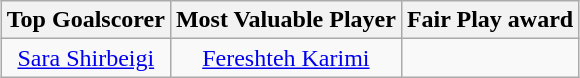<table class="wikitable" style="text-align: center; margin: 0 auto;">
<tr>
<th>Top Goalscorer</th>
<th>Most Valuable Player</th>
<th>Fair Play award</th>
</tr>
<tr>
<td> <a href='#'>Sara Shirbeigi</a></td>
<td> <a href='#'>Fereshteh Karimi</a></td>
<td></td>
</tr>
</table>
